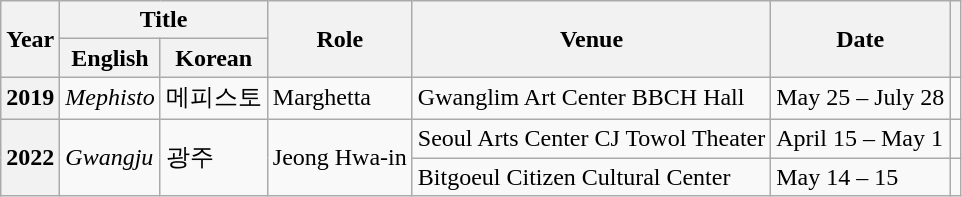<table class="wikitable sortable plainrowheaders">
<tr>
<th rowspan="2">Year</th>
<th colspan="2">Title</th>
<th rowspan="2">Role</th>
<th rowspan="2">Venue</th>
<th rowspan="2">Date</th>
<th rowspan="2" class="unsortable"></th>
</tr>
<tr>
<th>English</th>
<th>Korean</th>
</tr>
<tr>
<th scope="row">2019</th>
<td><em>Mephisto</em></td>
<td>메피스토</td>
<td>Marghetta</td>
<td>Gwanglim Art Center BBCH Hall</td>
<td>May 25 – July 28</td>
<td style="text-align:center"></td>
</tr>
<tr>
<th rowspan="2" scope="row">2022</th>
<td rowspan="2"><em>Gwangju</em></td>
<td rowspan="2">광주</td>
<td rowspan="2">Jeong Hwa-in</td>
<td>Seoul Arts Center CJ Towol Theater</td>
<td>April 15 – May 1</td>
<td style="text-align:center"></td>
</tr>
<tr>
<td>Bitgoeul Citizen Cultural Center</td>
<td>May 14 – 15</td>
<td style="text-align:center"></td>
</tr>
</table>
